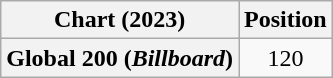<table class="wikitable plainrowheaders" style="text-align:center; float:left; margin-right:1em;">
<tr>
<th scope="col">Chart (2023)</th>
<th scope="col">Position</th>
</tr>
<tr>
<th scope="row">Global 200 (<em>Billboard</em>)</th>
<td>120</td>
</tr>
</table>
